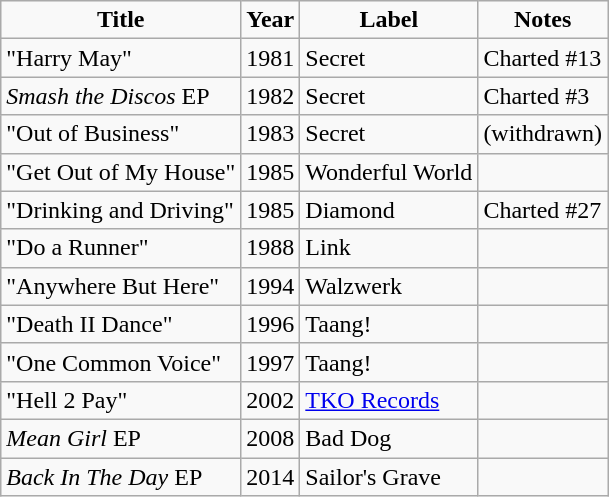<table class="wikitable">
<tr style="text-align:center;">
<td><strong>Title</strong></td>
<td><strong>Year</strong></td>
<td><strong>Label</strong></td>
<td><strong>Notes</strong></td>
</tr>
<tr>
<td>"Harry May"</td>
<td>1981</td>
<td>Secret</td>
<td>Charted #13</td>
</tr>
<tr>
<td><em>Smash the Discos</em> EP</td>
<td>1982</td>
<td>Secret</td>
<td>Charted #3</td>
</tr>
<tr>
<td>"Out of Business"</td>
<td>1983</td>
<td>Secret</td>
<td>(withdrawn)</td>
</tr>
<tr>
<td>"Get Out of My House"</td>
<td>1985</td>
<td>Wonderful World</td>
<td></td>
</tr>
<tr>
<td>"Drinking and Driving"</td>
<td>1985</td>
<td>Diamond</td>
<td>Charted #27</td>
</tr>
<tr>
<td>"Do a Runner"</td>
<td>1988</td>
<td>Link</td>
<td></td>
</tr>
<tr>
<td>"Anywhere But Here"</td>
<td>1994</td>
<td>Walzwerk</td>
<td></td>
</tr>
<tr>
<td>"Death II Dance"</td>
<td>1996</td>
<td>Taang!</td>
<td></td>
</tr>
<tr>
<td>"One Common Voice"</td>
<td>1997</td>
<td>Taang!</td>
<td></td>
</tr>
<tr>
<td>"Hell 2 Pay"</td>
<td>2002</td>
<td><a href='#'>TKO Records</a></td>
<td></td>
</tr>
<tr>
<td><em>Mean Girl</em> EP</td>
<td>2008</td>
<td>Bad Dog</td>
<td></td>
</tr>
<tr>
<td><em>Back In The Day</em> EP</td>
<td>2014</td>
<td>Sailor's Grave</td>
<td></td>
</tr>
</table>
